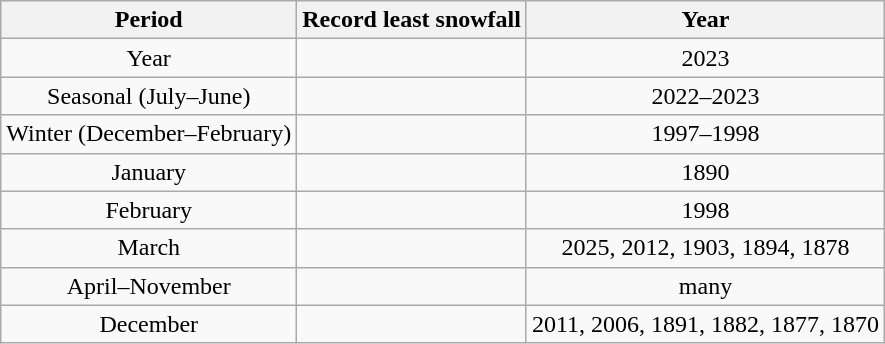<table class="wikitable plainrowheaders" style="text-align:center;">
<tr>
<th>Period</th>
<th>Record least snowfall</th>
<th>Year</th>
</tr>
<tr>
<td>Year</td>
<td></td>
<td>2023</td>
</tr>
<tr>
<td>Seasonal (July–June)</td>
<td></td>
<td>2022–2023</td>
</tr>
<tr>
<td>Winter (December–February)</td>
<td></td>
<td>1997–1998</td>
</tr>
<tr>
<td>January</td>
<td></td>
<td>1890</td>
</tr>
<tr>
<td>February</td>
<td></td>
<td>1998</td>
</tr>
<tr>
<td>March</td>
<td></td>
<td>2025, 2012, 1903, 1894, 1878</td>
</tr>
<tr>
<td>April–November</td>
<td></td>
<td>many</td>
</tr>
<tr>
<td>December</td>
<td></td>
<td>2011, 2006, 1891, 1882, 1877, 1870</td>
</tr>
</table>
